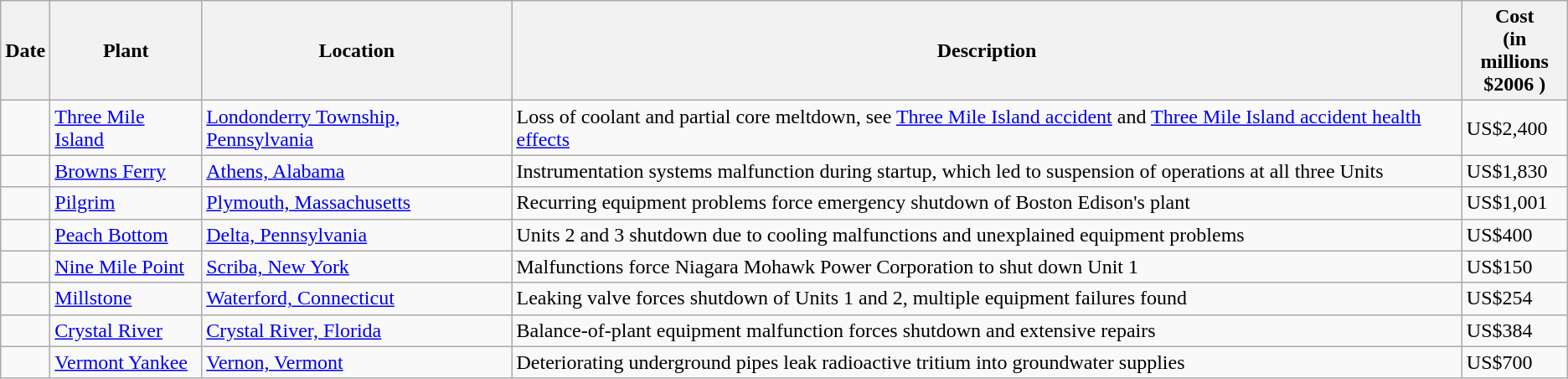<table class="wikitable sortable">
<tr>
<th>Date</th>
<th>Plant</th>
<th>Location</th>
<th class="unsortable">Description</th>
<th>Cost <br> (in millions <br> $2006 )</th>
</tr>
<tr>
<td></td>
<td><a href='#'>Three Mile Island</a></td>
<td><a href='#'>Londonderry Township, Pennsylvania</a></td>
<td>Loss of coolant and partial core meltdown, see <a href='#'>Three Mile Island accident</a> and <a href='#'>Three Mile Island accident health effects</a></td>
<td> US$2,400</td>
</tr>
<tr>
<td></td>
<td><a href='#'>Browns Ferry</a></td>
<td><a href='#'>Athens, Alabama</a></td>
<td>Instrumentation systems malfunction during startup, which led to suspension of operations at all three Units</td>
<td> US$1,830</td>
</tr>
<tr>
<td></td>
<td><a href='#'>Pilgrim</a></td>
<td><a href='#'>Plymouth, Massachusetts</a></td>
<td>Recurring equipment problems force emergency shutdown of Boston Edison's plant</td>
<td> US$1,001</td>
</tr>
<tr>
<td></td>
<td><a href='#'>Peach Bottom</a></td>
<td><a href='#'>Delta, Pennsylvania</a></td>
<td>Units 2 and 3 shutdown due to cooling malfunctions and unexplained equipment problems</td>
<td> US$400</td>
</tr>
<tr>
<td></td>
<td><a href='#'>Nine Mile Point</a></td>
<td><a href='#'>Scriba, New York</a></td>
<td>Malfunctions force Niagara Mohawk Power Corporation to shut down Unit 1</td>
<td> US$150</td>
</tr>
<tr>
<td></td>
<td><a href='#'>Millstone</a></td>
<td><a href='#'>Waterford, Connecticut</a></td>
<td>Leaking valve forces shutdown of Units 1 and 2, multiple equipment failures found</td>
<td> US$254</td>
</tr>
<tr>
<td></td>
<td><a href='#'>Crystal River</a></td>
<td><a href='#'>Crystal River, Florida</a></td>
<td>Balance-of-plant equipment malfunction forces shutdown and extensive repairs</td>
<td> US$384</td>
</tr>
<tr>
<td></td>
<td><a href='#'>Vermont Yankee</a></td>
<td><a href='#'>Vernon, Vermont</a></td>
<td>Deteriorating underground pipes leak radioactive tritium into groundwater supplies</td>
<td> US$700</td>
</tr>
</table>
